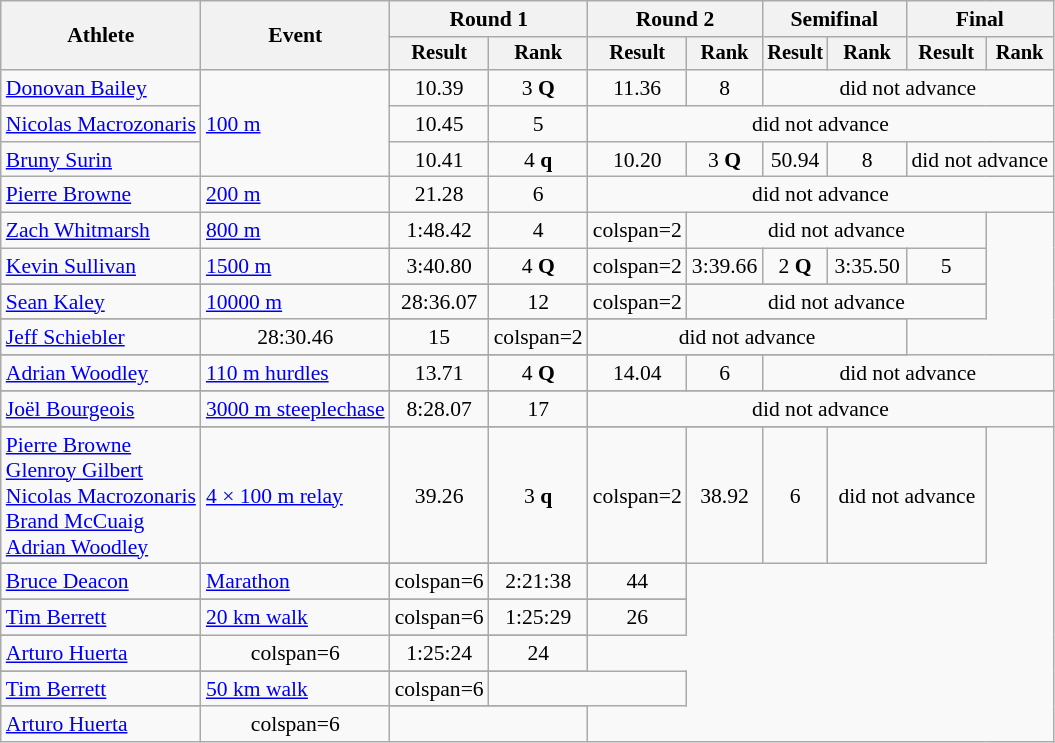<table class="wikitable" style="font-size:90%">
<tr>
<th rowspan="2">Athlete</th>
<th rowspan="2">Event</th>
<th colspan="2">Round 1</th>
<th colspan="2">Round 2</th>
<th colspan="2">Semifinal</th>
<th colspan="2">Final</th>
</tr>
<tr style="font-size:95%">
<th>Result</th>
<th>Rank</th>
<th>Result</th>
<th>Rank</th>
<th>Result</th>
<th>Rank</th>
<th>Result</th>
<th>Rank</th>
</tr>
<tr align=center>
<td align=left><a href='#'>Donovan Bailey</a></td>
<td align=left rowspan=3><a href='#'>100 m</a></td>
<td>10.39</td>
<td>3 <strong>Q</strong></td>
<td>11.36</td>
<td>8</td>
<td colspan=4>did not advance</td>
</tr>
<tr align=center>
<td align=left><a href='#'>Nicolas Macrozonaris</a></td>
<td>10.45</td>
<td>5</td>
<td colspan=6>did not advance</td>
</tr>
<tr align=center>
<td align=left><a href='#'>Bruny Surin</a></td>
<td>10.41</td>
<td>4 <strong>q</strong></td>
<td>10.20</td>
<td>3 <strong>Q</strong></td>
<td>50.94</td>
<td>8</td>
<td colspan=2>did not advance</td>
</tr>
<tr align=center>
<td align=left><a href='#'>Pierre Browne</a></td>
<td align=left><a href='#'>200 m</a></td>
<td>21.28</td>
<td>6</td>
<td colspan=6>did not advance</td>
</tr>
<tr align=center>
<td align=left><a href='#'>Zach Whitmarsh</a></td>
<td align=left><a href='#'>800 m</a></td>
<td>1:48.42</td>
<td>4</td>
<td>colspan=2 </td>
<td colspan=4>did not advance</td>
</tr>
<tr align=center>
<td align=left><a href='#'>Kevin Sullivan</a></td>
<td align=left><a href='#'>1500 m</a></td>
<td>3:40.80</td>
<td>4 <strong>Q</strong></td>
<td>colspan=2 </td>
<td>3:39.66</td>
<td>2 <strong>Q</strong></td>
<td>3:35.50</td>
<td>5</td>
</tr>
<tr>
</tr>
<tr align=center>
<td align=left><a href='#'>Sean Kaley</a></td>
<td align=left rowspan=2><a href='#'>10000 m</a></td>
<td>28:36.07</td>
<td>12</td>
<td>colspan=2 </td>
<td colspan=4>did not advance</td>
</tr>
<tr>
</tr>
<tr align=center>
<td align=left><a href='#'>Jeff Schiebler</a></td>
<td>28:30.46</td>
<td>15</td>
<td>colspan=2 </td>
<td colspan=4>did not advance</td>
</tr>
<tr>
</tr>
<tr align=center>
<td align=left><a href='#'>Adrian Woodley</a></td>
<td align=left><a href='#'>110 m hurdles</a></td>
<td>13.71</td>
<td>4 <strong>Q</strong></td>
<td>14.04</td>
<td>6</td>
<td colspan=4>did not advance</td>
</tr>
<tr>
</tr>
<tr align=center>
<td align=left><a href='#'>Joël Bourgeois</a></td>
<td align=left><a href='#'>3000 m steeplechase</a></td>
<td>8:28.07</td>
<td>17</td>
<td colspan=6>did not advance</td>
</tr>
<tr>
</tr>
<tr align=center>
<td align=left><a href='#'>Pierre Browne</a><br><a href='#'>Glenroy Gilbert</a><br><a href='#'>Nicolas Macrozonaris</a><br><a href='#'>Brand McCuaig</a><br><a href='#'>Adrian Woodley</a></td>
<td align=left><a href='#'>4 × 100 m relay</a></td>
<td>39.26</td>
<td>3 <strong>q</strong></td>
<td>colspan=2 </td>
<td>38.92</td>
<td>6</td>
<td colspan=2>did not advance</td>
</tr>
<tr>
</tr>
<tr align=center>
<td align=left><a href='#'>Bruce Deacon</a></td>
<td align=left><a href='#'>Marathon</a></td>
<td>colspan=6 </td>
<td>2:21:38</td>
<td>44</td>
</tr>
<tr>
</tr>
<tr align=center>
<td align=left><a href='#'>Tim Berrett</a></td>
<td align=left rowspan=2><a href='#'>20 km walk</a></td>
<td>colspan=6 </td>
<td>1:25:29</td>
<td>26</td>
</tr>
<tr>
</tr>
<tr align=center>
<td align=left><a href='#'>Arturo Huerta</a></td>
<td>colspan=6 </td>
<td>1:25:24</td>
<td>24</td>
</tr>
<tr>
</tr>
<tr align=center>
<td align=left><a href='#'>Tim Berrett</a></td>
<td align=left rowspan=2><a href='#'>50 km walk</a></td>
<td>colspan=6 </td>
<td colspan=2></td>
</tr>
<tr>
</tr>
<tr align=center>
<td align=left><a href='#'>Arturo Huerta</a></td>
<td>colspan=6 </td>
<td colspan=2></td>
</tr>
</table>
